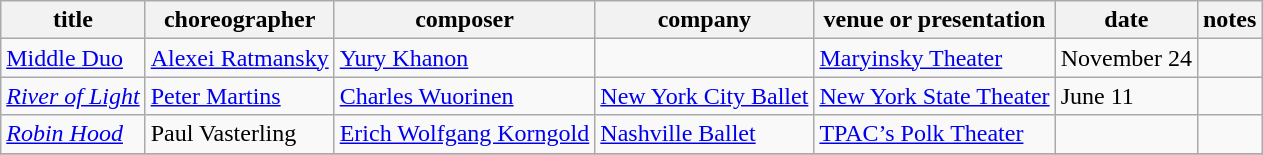<table class="wikitable sortable">
<tr>
<th>title</th>
<th>choreographer</th>
<th>composer</th>
<th>company</th>
<th>venue or presentation</th>
<th>date</th>
<th>notes</th>
</tr>
<tr>
<td><a href='#'>Middle Duo</a></td>
<td><a href='#'>Alexei Ratmansky</a></td>
<td><a href='#'>Yury Khanon</a></td>
<td></td>
<td><a href='#'>Maryinsky Theater</a></td>
<td>November 24</td>
<td></td>
</tr>
<tr>
<td><em><a href='#'>River of Light</a></em></td>
<td><a href='#'>Peter Martins</a></td>
<td><a href='#'>Charles Wuorinen</a></td>
<td><a href='#'>New York City Ballet</a></td>
<td><a href='#'>New York State Theater</a></td>
<td>June 11</td>
<td></td>
</tr>
<tr>
<td><em><a href='#'>Robin Hood</a></em></td>
<td>Paul Vasterling</td>
<td><a href='#'>Erich Wolfgang Korngold</a></td>
<td><a href='#'>Nashville Ballet</a></td>
<td><a href='#'>TPAC’s Polk Theater</a></td>
<td></td>
<td></td>
</tr>
<tr>
</tr>
</table>
